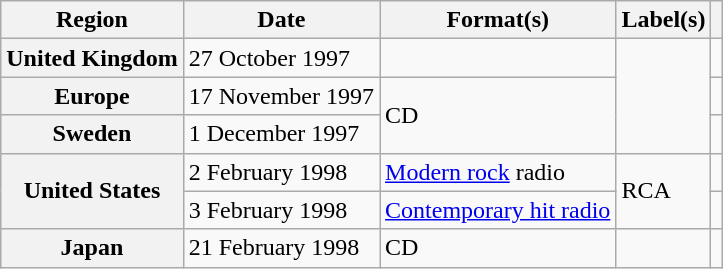<table class="wikitable plainrowheaders">
<tr>
<th scope="col">Region</th>
<th scope="col">Date</th>
<th scope="col">Format(s)</th>
<th scope="col">Label(s)</th>
<th scope="col"></th>
</tr>
<tr>
<th scope="row">United Kingdom</th>
<td>27 October 1997</td>
<td></td>
<td rowspan="3"></td>
<td></td>
</tr>
<tr>
<th scope="row">Europe</th>
<td>17 November 1997</td>
<td rowspan="2">CD</td>
<td></td>
</tr>
<tr>
<th scope="row">Sweden</th>
<td>1 December 1997</td>
<td></td>
</tr>
<tr>
<th scope="row" rowspan="2">United States</th>
<td>2 February 1998</td>
<td><a href='#'>Modern rock</a> radio</td>
<td rowspan="2">RCA</td>
<td></td>
</tr>
<tr>
<td>3 February 1998</td>
<td><a href='#'>Contemporary hit radio</a></td>
<td></td>
</tr>
<tr>
<th scope="row">Japan</th>
<td>21 February 1998</td>
<td>CD</td>
<td rowspan="2"></td>
<td></td>
</tr>
</table>
